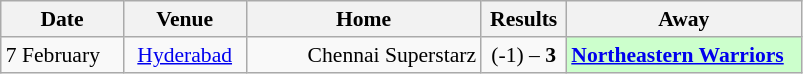<table class="wikitable" style="font-size:90%">
<tr>
<th width="75">Date</th>
<th width="75">Venue</th>
<th width="150">Home</th>
<th width="50">Results</th>
<th width="150">Away</th>
</tr>
<tr>
<td>7 February</td>
<td align="center"><a href='#'>Hyderabad</a></td>
<td align="right">Chennai Superstarz</td>
<td style="text-align:center;">(-1) – <strong>3</strong></td>
<td bgcolor="#ccffcc"><strong><a href='#'>Northeastern Warriors</a></strong></td>
</tr>
</table>
